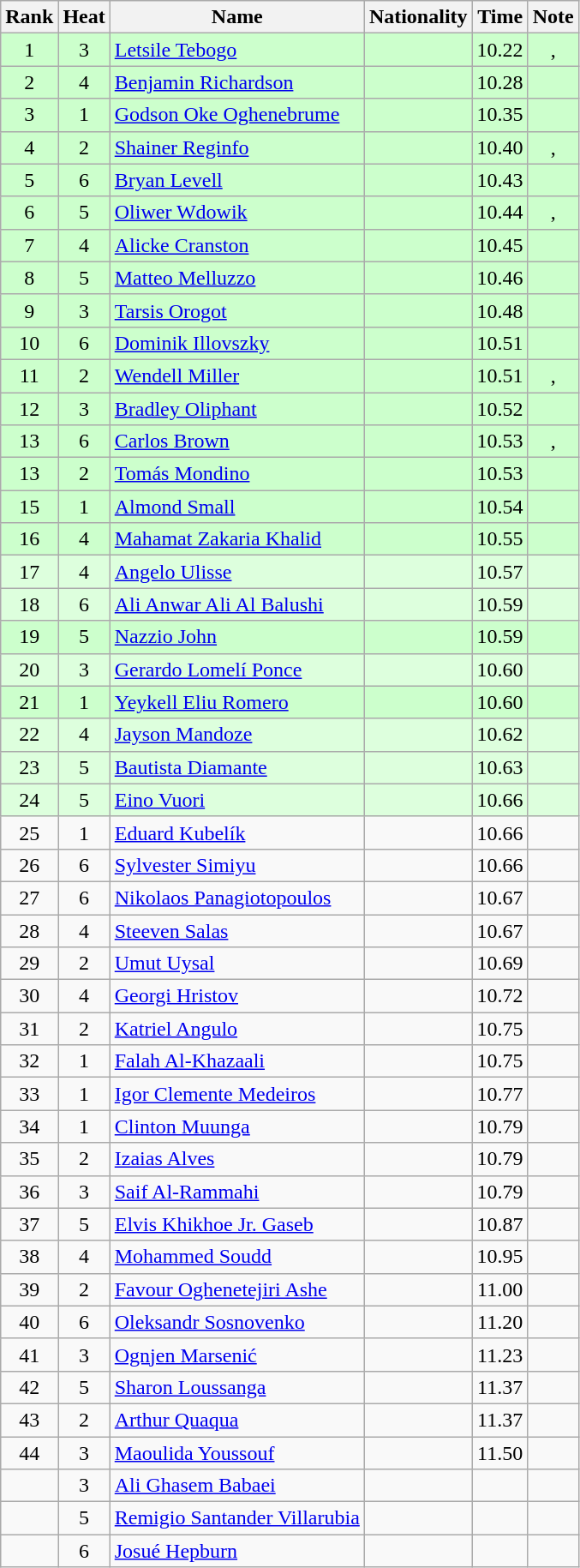<table class="wikitable sortable" style="text-align:center">
<tr>
<th>Rank</th>
<th>Heat</th>
<th>Name</th>
<th>Nationality</th>
<th>Time</th>
<th>Note</th>
</tr>
<tr bgcolor=ccffcc>
<td>1</td>
<td>3</td>
<td align=left><a href='#'>Letsile Tebogo</a></td>
<td align=left></td>
<td>10.22</td>
<td>, </td>
</tr>
<tr bgcolor=ccffcc>
<td>2</td>
<td>4</td>
<td align=left><a href='#'>Benjamin Richardson</a></td>
<td align=left></td>
<td>10.28</td>
<td></td>
</tr>
<tr bgcolor=ccffcc>
<td>3</td>
<td>1</td>
<td align=left><a href='#'>Godson Oke Oghenebrume</a></td>
<td align=left></td>
<td>10.35</td>
<td></td>
</tr>
<tr bgcolor=ccffcc>
<td>4</td>
<td>2</td>
<td align=left><a href='#'>Shainer Reginfo</a></td>
<td align=left></td>
<td>10.40</td>
<td>, </td>
</tr>
<tr bgcolor=ccffcc>
<td>5</td>
<td>6</td>
<td align=left><a href='#'>Bryan Levell</a></td>
<td align=left></td>
<td>10.43</td>
<td></td>
</tr>
<tr bgcolor=ccffcc>
<td>6</td>
<td>5</td>
<td align=left><a href='#'>Oliwer Wdowik</a></td>
<td align=left></td>
<td>10.44</td>
<td>, </td>
</tr>
<tr bgcolor=ccffcc>
<td>7</td>
<td>4</td>
<td align=left><a href='#'>Alicke Cranston</a></td>
<td align=left></td>
<td>10.45</td>
<td></td>
</tr>
<tr bgcolor=ccffcc>
<td>8</td>
<td>5</td>
<td align=left><a href='#'>Matteo Melluzzo</a></td>
<td align=left></td>
<td>10.46</td>
<td></td>
</tr>
<tr bgcolor=ccffcc>
<td>9</td>
<td>3</td>
<td align=left><a href='#'>Tarsis Orogot</a></td>
<td align=left></td>
<td>10.48</td>
<td></td>
</tr>
<tr bgcolor=ccffcc>
<td>10</td>
<td>6</td>
<td align=left><a href='#'>Dominik Illovszky</a></td>
<td align=left></td>
<td>10.51</td>
<td></td>
</tr>
<tr bgcolor=ccffcc>
<td>11</td>
<td>2</td>
<td align=left><a href='#'>Wendell Miller</a></td>
<td align=left></td>
<td>10.51</td>
<td>, </td>
</tr>
<tr bgcolor=ccffcc>
<td>12</td>
<td>3</td>
<td align=left><a href='#'>Bradley Oliphant</a></td>
<td align=left></td>
<td>10.52</td>
<td></td>
</tr>
<tr bgcolor=ccffcc>
<td>13</td>
<td>6</td>
<td align=left><a href='#'>Carlos Brown</a></td>
<td align=left></td>
<td>10.53</td>
<td>, </td>
</tr>
<tr bgcolor=ccffcc>
<td>13</td>
<td>2</td>
<td align=left><a href='#'>Tomás Mondino</a></td>
<td align=left></td>
<td>10.53</td>
<td></td>
</tr>
<tr bgcolor=ccffcc>
<td>15</td>
<td>1</td>
<td align=left><a href='#'>Almond Small</a></td>
<td align=left></td>
<td>10.54</td>
<td></td>
</tr>
<tr bgcolor=ccffcc>
<td>16</td>
<td>4</td>
<td align=left><a href='#'>Mahamat Zakaria Khalid</a></td>
<td align=left></td>
<td>10.55</td>
<td></td>
</tr>
<tr bgcolor=ddffdd>
<td>17</td>
<td>4</td>
<td align=left><a href='#'>Angelo Ulisse</a></td>
<td align=left></td>
<td>10.57</td>
<td></td>
</tr>
<tr bgcolor=ddffdd>
<td>18</td>
<td>6</td>
<td align=left><a href='#'>Ali Anwar Ali Al Balushi</a></td>
<td align=left></td>
<td>10.59</td>
<td></td>
</tr>
<tr bgcolor=ccffcc>
<td>19</td>
<td>5</td>
<td align=left><a href='#'>Nazzio John</a></td>
<td align=left></td>
<td>10.59</td>
<td></td>
</tr>
<tr bgcolor=ddffdd>
<td>20</td>
<td>3</td>
<td align=left><a href='#'>Gerardo Lomelí Ponce</a></td>
<td align=left></td>
<td>10.60</td>
<td></td>
</tr>
<tr bgcolor=ccffcc>
<td>21</td>
<td>1</td>
<td align=left><a href='#'>Yeykell Eliu Romero</a></td>
<td align=left></td>
<td>10.60</td>
<td></td>
</tr>
<tr bgcolor=ddffdd>
<td>22</td>
<td>4</td>
<td align=left><a href='#'>Jayson Mandoze</a></td>
<td align=left></td>
<td>10.62</td>
<td></td>
</tr>
<tr bgcolor=ddffdd>
<td>23</td>
<td>5</td>
<td align=left><a href='#'>Bautista Diamante</a></td>
<td align=left></td>
<td>10.63</td>
<td></td>
</tr>
<tr bgcolor=ddffdd>
<td>24</td>
<td>5</td>
<td align=left><a href='#'>Eino Vuori</a></td>
<td align=left></td>
<td>10.66</td>
<td></td>
</tr>
<tr>
<td>25</td>
<td>1</td>
<td align=left><a href='#'>Eduard Kubelík</a></td>
<td align=left></td>
<td>10.66</td>
<td></td>
</tr>
<tr>
<td>26</td>
<td>6</td>
<td align=left><a href='#'>Sylvester Simiyu</a></td>
<td align=left></td>
<td>10.66</td>
<td></td>
</tr>
<tr>
<td>27</td>
<td>6</td>
<td align=left><a href='#'>Nikolaos Panagiotopoulos</a></td>
<td align=left></td>
<td>10.67</td>
<td></td>
</tr>
<tr>
<td>28</td>
<td>4</td>
<td align=left><a href='#'>Steeven Salas</a></td>
<td align=left></td>
<td>10.67</td>
<td></td>
</tr>
<tr>
<td>29</td>
<td>2</td>
<td align=left><a href='#'>Umut Uysal</a></td>
<td align=left></td>
<td>10.69</td>
<td></td>
</tr>
<tr>
<td>30</td>
<td>4</td>
<td align=left><a href='#'>Georgi Hristov</a></td>
<td align=left></td>
<td>10.72</td>
<td></td>
</tr>
<tr>
<td>31</td>
<td>2</td>
<td align=left><a href='#'>Katriel Angulo</a></td>
<td align=left></td>
<td>10.75</td>
<td></td>
</tr>
<tr>
<td>32</td>
<td>1</td>
<td align=left><a href='#'>Falah Al-Khazaali</a></td>
<td align=left></td>
<td>10.75</td>
<td></td>
</tr>
<tr>
<td>33</td>
<td>1</td>
<td align=left><a href='#'>Igor Clemente Medeiros</a></td>
<td align=left></td>
<td>10.77</td>
<td></td>
</tr>
<tr>
<td>34</td>
<td>1</td>
<td align=left><a href='#'>Clinton Muunga</a></td>
<td align=left></td>
<td>10.79</td>
<td></td>
</tr>
<tr>
<td>35</td>
<td>2</td>
<td align=left><a href='#'>Izaias Alves</a></td>
<td align=left></td>
<td>10.79</td>
<td></td>
</tr>
<tr>
<td>36</td>
<td>3</td>
<td align=left><a href='#'>Saif Al-Rammahi</a></td>
<td align=left></td>
<td>10.79</td>
<td></td>
</tr>
<tr>
<td>37</td>
<td>5</td>
<td align=left><a href='#'>Elvis Khikhoe Jr. Gaseb</a></td>
<td align=left></td>
<td>10.87</td>
<td></td>
</tr>
<tr>
<td>38</td>
<td>4</td>
<td align=left><a href='#'>Mohammed Soudd</a></td>
<td align=left></td>
<td>10.95</td>
<td></td>
</tr>
<tr>
<td>39</td>
<td>2</td>
<td align=left><a href='#'>Favour Oghenetejiri Ashe</a></td>
<td align=left></td>
<td>11.00</td>
<td></td>
</tr>
<tr>
<td>40</td>
<td>6</td>
<td align=left><a href='#'>Oleksandr Sosnovenko</a></td>
<td align=left></td>
<td>11.20</td>
<td></td>
</tr>
<tr>
<td>41</td>
<td>3</td>
<td align=left><a href='#'>Ognjen Marsenić</a></td>
<td align=left></td>
<td>11.23</td>
<td></td>
</tr>
<tr>
<td>42</td>
<td>5</td>
<td align=left><a href='#'>Sharon Loussanga</a></td>
<td align=left></td>
<td>11.37</td>
<td></td>
</tr>
<tr>
<td>43</td>
<td>2</td>
<td align=left><a href='#'>Arthur Quaqua</a></td>
<td align=left></td>
<td>11.37</td>
<td></td>
</tr>
<tr>
<td>44</td>
<td>3</td>
<td align=left><a href='#'>Maoulida Youssouf</a></td>
<td align=left></td>
<td>11.50</td>
<td></td>
</tr>
<tr>
<td></td>
<td>3</td>
<td align=left><a href='#'>Ali Ghasem Babaei</a></td>
<td align=left></td>
<td></td>
<td></td>
</tr>
<tr>
<td></td>
<td>5</td>
<td align=left><a href='#'>Remigio Santander Villarubia</a></td>
<td align=left></td>
<td></td>
<td></td>
</tr>
<tr>
<td></td>
<td>6</td>
<td align=left><a href='#'>Josué Hepburn</a></td>
<td align=left></td>
<td></td>
<td></td>
</tr>
</table>
